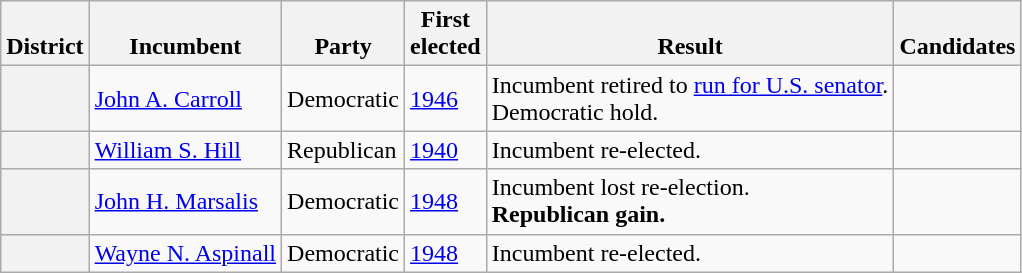<table class=wikitable>
<tr valign=bottom>
<th>District</th>
<th>Incumbent</th>
<th>Party</th>
<th>First<br>elected</th>
<th>Result</th>
<th>Candidates</th>
</tr>
<tr>
<th></th>
<td><a href='#'>John A. Carroll</a></td>
<td>Democratic</td>
<td><a href='#'>1946</a></td>
<td>Incumbent retired to <a href='#'>run for U.S. senator</a>.<br>Democratic hold.</td>
<td nowrap></td>
</tr>
<tr>
<th></th>
<td><a href='#'>William S. Hill</a></td>
<td>Republican</td>
<td><a href='#'>1940</a></td>
<td>Incumbent re-elected.</td>
<td nowrap></td>
</tr>
<tr>
<th></th>
<td><a href='#'>John H. Marsalis</a></td>
<td>Democratic</td>
<td><a href='#'>1948</a></td>
<td>Incumbent lost re-election.<br><strong>Republican gain.</strong></td>
<td nowrap></td>
</tr>
<tr>
<th></th>
<td><a href='#'>Wayne N. Aspinall</a></td>
<td>Democratic</td>
<td><a href='#'>1948</a></td>
<td>Incumbent re-elected.</td>
<td nowrap></td>
</tr>
</table>
